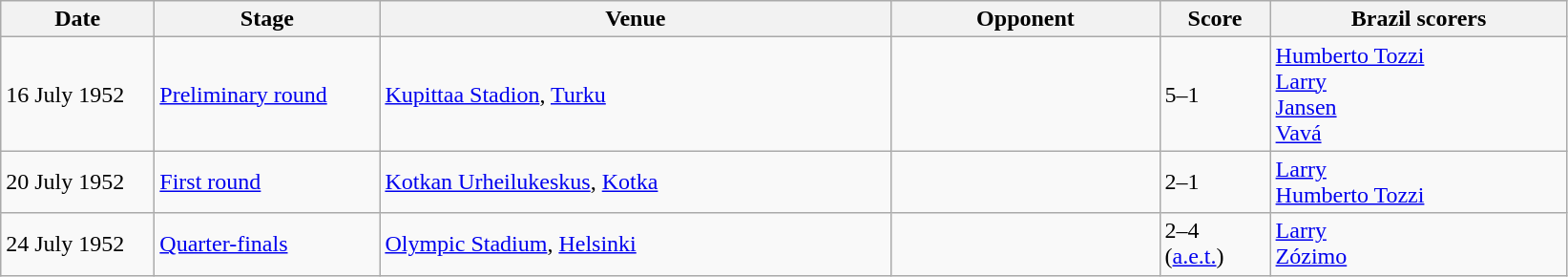<table class="wikitable">
<tr>
<th width=100px>Date</th>
<th width=150px>Stage</th>
<th width=350px>Venue</th>
<th width=180px>Opponent</th>
<th width=70px>Score</th>
<th width=200px>Brazil scorers</th>
</tr>
<tr>
<td>16 July 1952</td>
<td><a href='#'>Preliminary round</a></td>
<td><a href='#'>Kupittaa Stadion</a>, <a href='#'>Turku</a></td>
<td></td>
<td>5–1</td>
<td><a href='#'>Humberto Tozzi</a>  <br> <a href='#'>Larry</a>  <br> <a href='#'>Jansen</a>  <br> <a href='#'>Vavá</a> </td>
</tr>
<tr>
<td>20 July 1952</td>
<td><a href='#'>First round</a></td>
<td><a href='#'>Kotkan Urheilukeskus</a>, <a href='#'>Kotka</a></td>
<td></td>
<td>2–1</td>
<td><a href='#'>Larry</a>  <br> <a href='#'>Humberto Tozzi</a> </td>
</tr>
<tr>
<td>24 July 1952</td>
<td><a href='#'>Quarter-finals</a></td>
<td><a href='#'>Olympic Stadium</a>, <a href='#'>Helsinki</a></td>
<td></td>
<td>2–4 <br> (<a href='#'>a.e.t.</a>)</td>
<td><a href='#'>Larry</a>  <br> <a href='#'>Zózimo</a> </td>
</tr>
</table>
